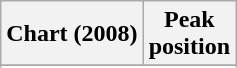<table class="wikitable sortable">
<tr>
<th scope="col">Chart (2008)</th>
<th scope="col">Peak<br>position</th>
</tr>
<tr>
</tr>
<tr>
</tr>
<tr>
</tr>
<tr>
</tr>
</table>
